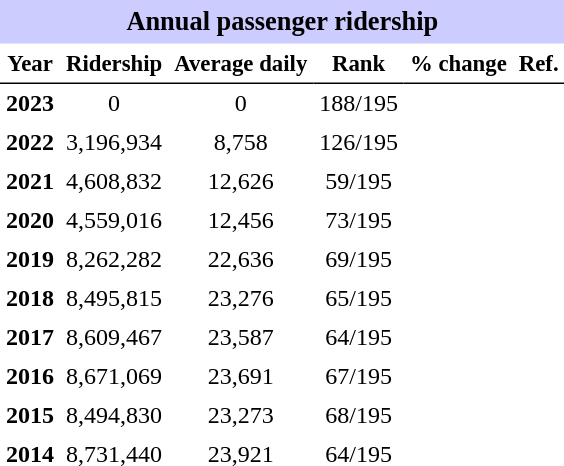<table class="toccolours" cellpadding="4" cellspacing="0" style="text-align:right;">
<tr>
<th colspan="6"  style="background-color:#ccf; background-color:#ccf; font-size:110%; text-align:center;">Annual passenger ridership</th>
</tr>
<tr style="font-size:95%; text-align:center">
<th style="border-bottom:1px solid black">Year</th>
<th style="border-bottom:1px solid black">Ridership</th>
<th style="border-bottom:1px solid black">Average daily</th>
<th style="border-bottom:1px solid black">Rank</th>
<th style="border-bottom:1px solid black">% change</th>
<th style="border-bottom:1px solid black">Ref.</th>
</tr>
<tr style="text-align:center;">
<td><strong>2023</strong></td>
<td>0</td>
<td>0</td>
<td>188/195</td>
<td></td>
<td></td>
</tr>
<tr style="text-align:center;">
<td><strong>2022</strong></td>
<td>3,196,934</td>
<td>8,758</td>
<td>126/195</td>
<td></td>
<td></td>
</tr>
<tr style="text-align:center;">
<td><strong>2021</strong></td>
<td>4,608,832</td>
<td>12,626</td>
<td>59/195</td>
<td></td>
<td></td>
</tr>
<tr style="text-align:center;">
<td><strong>2020</strong></td>
<td>4,559,016</td>
<td>12,456</td>
<td>73/195</td>
<td></td>
<td></td>
</tr>
<tr style="text-align:center;">
<td><strong>2019</strong></td>
<td>8,262,282</td>
<td>22,636</td>
<td>69/195</td>
<td></td>
<td></td>
</tr>
<tr style="text-align:center;">
<td><strong>2018</strong></td>
<td>8,495,815</td>
<td>23,276</td>
<td>65/195</td>
<td></td>
<td></td>
</tr>
<tr style="text-align:center;">
<td><strong>2017</strong></td>
<td>8,609,467</td>
<td>23,587</td>
<td>64/195</td>
<td></td>
<td></td>
</tr>
<tr style="text-align:center;">
<td><strong>2016</strong></td>
<td>8,671,069</td>
<td>23,691</td>
<td>67/195</td>
<td></td>
<td></td>
</tr>
<tr style="text-align:center;">
<td><strong>2015</strong></td>
<td>8,494,830</td>
<td>23,273</td>
<td>68/195</td>
<td></td>
<td></td>
</tr>
<tr style="text-align:center;">
<td><strong>2014</strong></td>
<td>8,731,440</td>
<td>23,921</td>
<td>64/195</td>
<td></td>
<td></td>
</tr>
</table>
